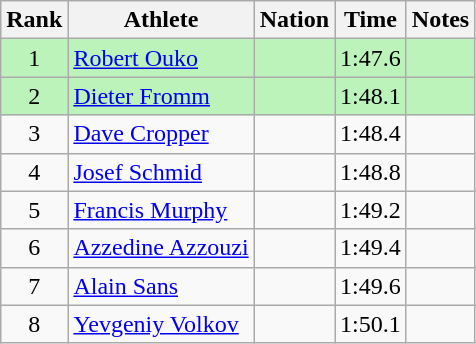<table class="wikitable sortable" style="text-align:center">
<tr>
<th>Rank</th>
<th>Athlete</th>
<th>Nation</th>
<th>Time</th>
<th>Notes</th>
</tr>
<tr style="background:#bbf3bb;">
<td>1</td>
<td align=left><a href='#'>Robert Ouko</a></td>
<td align=left></td>
<td>1:47.6</td>
<td></td>
</tr>
<tr style="background:#bbf3bb;">
<td>2</td>
<td align=left><a href='#'>Dieter Fromm</a></td>
<td align=left></td>
<td>1:48.1</td>
<td></td>
</tr>
<tr>
<td>3</td>
<td align=left><a href='#'>Dave Cropper</a></td>
<td align=left></td>
<td>1:48.4</td>
<td></td>
</tr>
<tr>
<td>4</td>
<td align=left><a href='#'>Josef Schmid</a></td>
<td align=left></td>
<td>1:48.8</td>
<td></td>
</tr>
<tr>
<td>5</td>
<td align=left><a href='#'>Francis Murphy</a></td>
<td align=left></td>
<td>1:49.2</td>
<td></td>
</tr>
<tr>
<td>6</td>
<td align=left><a href='#'>Azzedine Azzouzi</a></td>
<td align=left></td>
<td>1:49.4</td>
<td></td>
</tr>
<tr>
<td>7</td>
<td align=left><a href='#'>Alain Sans</a></td>
<td align=left></td>
<td>1:49.6</td>
<td></td>
</tr>
<tr>
<td>8</td>
<td align=left><a href='#'>Yevgeniy Volkov</a></td>
<td align=left></td>
<td>1:50.1</td>
<td></td>
</tr>
</table>
